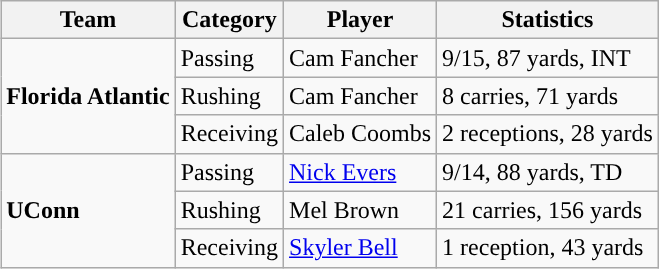<table class="wikitable" style="float: right;">
<tr>
<th>Team</th>
<th>Category</th>
<th>Player</th>
<th>Statistics</th>
</tr>
<tr>
<td rowspan=3><strong>Florida Atlantic</strong></td>
<td>Passing</td>
<td>Cam Fancher</td>
<td>9/15, 87 yards, INT</td>
</tr>
<tr>
<td>Rushing</td>
<td>Cam Fancher</td>
<td>8 carries, 71 yards</td>
</tr>
<tr>
<td>Receiving</td>
<td>Caleb Coombs</td>
<td>2 receptions, 28 yards</td>
</tr>
<tr>
<td rowspan=3><strong>UConn</strong></td>
<td>Passing</td>
<td><a href='#'>Nick Evers</a></td>
<td>9/14, 88 yards, TD</td>
</tr>
<tr>
<td>Rushing</td>
<td>Mel Brown</td>
<td>21 carries, 156 yards</td>
</tr>
<tr>
<td>Receiving</td>
<td><a href='#'>Skyler Bell</a></td>
<td>1 reception, 43 yards</td>
</tr>
</table>
